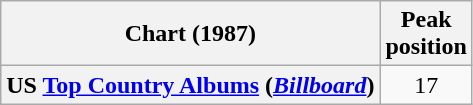<table class="wikitable sortable plainrowheaders" style="text-align:center;">
<tr>
<th scope="col">Chart (1987)</th>
<th scope="col">Peak<br>position</th>
</tr>
<tr>
<th scope="row">US <a href='#'>Top Country Albums</a> (<em><a href='#'>Billboard</a></em>)</th>
<td>17</td>
</tr>
</table>
